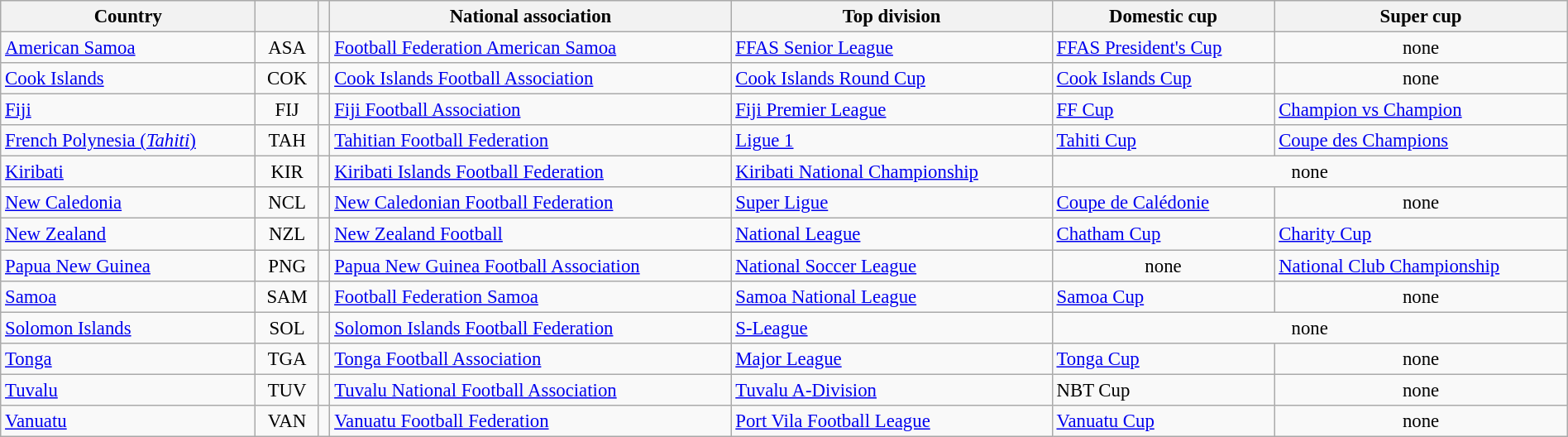<table class="wikitable sortable" style="font-size: 95%; width: 100%;">
<tr>
<th scope="row">Country</th>
<th scope="row"></th>
<th scope="row"></th>
<th scope="row">National association</th>
<th scope="row">Top division</th>
<th scope="row">Domestic cup</th>
<th scope="row">Super cup</th>
</tr>
<tr>
<td> <a href='#'>American Samoa</a></td>
<td align="center">ASA</td>
<td></td>
<td><a href='#'>Football Federation American Samoa</a></td>
<td><a href='#'>FFAS Senior League</a></td>
<td><a href='#'>FFAS President's Cup</a></td>
<td align="center">none</td>
</tr>
<tr>
<td> <a href='#'>Cook Islands</a></td>
<td align="center">COK</td>
<td></td>
<td><a href='#'>Cook Islands Football Association</a></td>
<td><a href='#'>Cook Islands Round Cup</a></td>
<td><a href='#'>Cook Islands Cup</a></td>
<td align="center">none</td>
</tr>
<tr>
<td> <a href='#'>Fiji</a></td>
<td align="center">FIJ</td>
<td></td>
<td><a href='#'>Fiji Football Association</a></td>
<td><a href='#'>Fiji Premier League</a></td>
<td><a href='#'>FF Cup</a></td>
<td><a href='#'>Champion vs Champion</a></td>
</tr>
<tr>
<td> <a href='#'>French Polynesia (<em>Tahiti</em>)</a></td>
<td align="center">TAH</td>
<td></td>
<td><a href='#'>Tahitian Football Federation</a></td>
<td><a href='#'>Ligue 1</a></td>
<td><a href='#'>Tahiti Cup</a></td>
<td><a href='#'>Coupe des Champions</a></td>
</tr>
<tr>
<td> <a href='#'>Kiribati</a></td>
<td align="center">KIR</td>
<td></td>
<td><a href='#'>Kiribati Islands Football Federation</a></td>
<td><a href='#'>Kiribati National Championship</a></td>
<td align="center" colspan="2">none</td>
</tr>
<tr>
<td> <a href='#'>New Caledonia</a></td>
<td align="center">NCL</td>
<td></td>
<td><a href='#'>New Caledonian Football Federation</a></td>
<td><a href='#'>Super Ligue</a></td>
<td><a href='#'>Coupe de Calédonie</a></td>
<td align="center">none</td>
</tr>
<tr>
<td> <a href='#'>New Zealand</a></td>
<td align="center">NZL</td>
<td></td>
<td><a href='#'>New Zealand Football</a></td>
<td><a href='#'>National League</a></td>
<td><a href='#'>Chatham Cup</a></td>
<td><a href='#'>Charity Cup</a></td>
</tr>
<tr>
<td> <a href='#'>Papua New Guinea</a></td>
<td align="center">PNG</td>
<td></td>
<td><a href='#'>Papua New Guinea Football Association</a></td>
<td><a href='#'>National Soccer League</a></td>
<td align="center">none</td>
<td><a href='#'>National Club Championship</a></td>
</tr>
<tr>
<td> <a href='#'>Samoa</a></td>
<td align="center">SAM</td>
<td></td>
<td><a href='#'>Football Federation Samoa</a></td>
<td><a href='#'>Samoa National League</a></td>
<td><a href='#'>Samoa Cup</a></td>
<td align="center">none</td>
</tr>
<tr>
<td> <a href='#'>Solomon Islands</a></td>
<td align="center">SOL</td>
<td></td>
<td><a href='#'>Solomon Islands Football Federation</a></td>
<td><a href='#'>S-League</a></td>
<td align="center" colspan="2">none</td>
</tr>
<tr>
<td> <a href='#'>Tonga</a></td>
<td align="center">TGA</td>
<td></td>
<td><a href='#'>Tonga Football Association</a></td>
<td><a href='#'>Major League</a></td>
<td><a href='#'>Tonga Cup</a></td>
<td align="center">none</td>
</tr>
<tr>
<td> <a href='#'>Tuvalu</a></td>
<td align="center">TUV</td>
<td></td>
<td><a href='#'>Tuvalu National Football Association</a></td>
<td><a href='#'>Tuvalu A-Division</a></td>
<td>NBT Cup</td>
<td align="center">none</td>
</tr>
<tr>
<td> <a href='#'>Vanuatu</a></td>
<td align="center">VAN</td>
<td></td>
<td><a href='#'>Vanuatu Football Federation</a></td>
<td><a href='#'>Port Vila Football League</a></td>
<td><a href='#'>Vanuatu Cup</a></td>
<td align="center">none</td>
</tr>
</table>
